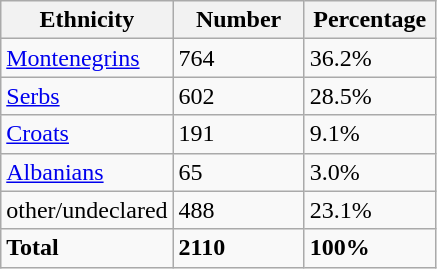<table class="wikitable">
<tr>
<th width="100px">Ethnicity</th>
<th width="80px">Number</th>
<th width="80px">Percentage</th>
</tr>
<tr>
<td><a href='#'>Montenegrins</a></td>
<td>764</td>
<td>36.2%</td>
</tr>
<tr>
<td><a href='#'>Serbs</a></td>
<td>602</td>
<td>28.5%</td>
</tr>
<tr>
<td><a href='#'>Croats</a></td>
<td>191</td>
<td>9.1%</td>
</tr>
<tr>
<td><a href='#'>Albanians</a></td>
<td>65</td>
<td>3.0%</td>
</tr>
<tr>
<td>other/undeclared</td>
<td>488</td>
<td>23.1%</td>
</tr>
<tr>
<td><strong>Total</strong></td>
<td><strong>2110</strong></td>
<td><strong>100%</strong></td>
</tr>
</table>
